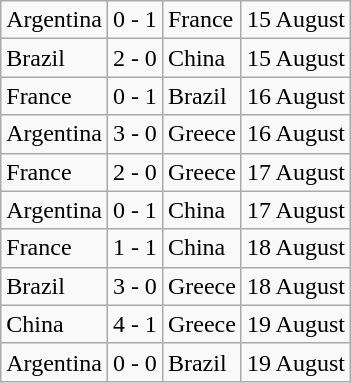<table class="wikitable">
<tr>
<td>Argentina</td>
<td>0 - 1</td>
<td>France</td>
<td>15 August</td>
</tr>
<tr>
<td>Brazil</td>
<td>2 - 0</td>
<td>China</td>
<td>15 August</td>
</tr>
<tr>
<td>France</td>
<td>0 - 1</td>
<td>Brazil</td>
<td>16 August</td>
</tr>
<tr>
<td>Argentina</td>
<td>3 - 0</td>
<td>Greece</td>
<td>16 August</td>
</tr>
<tr>
<td>France</td>
<td>2 - 0</td>
<td>Greece</td>
<td>17 August</td>
</tr>
<tr>
<td>Argentina</td>
<td>0 - 1</td>
<td>China</td>
<td>17 August</td>
</tr>
<tr>
<td>France</td>
<td>1 - 1</td>
<td>China</td>
<td>18 August</td>
</tr>
<tr>
<td>Brazil</td>
<td>3 - 0</td>
<td>Greece</td>
<td>18 August</td>
</tr>
<tr>
<td>China</td>
<td>4 - 1</td>
<td>Greece</td>
<td>19 August</td>
</tr>
<tr>
<td>Argentina</td>
<td>0 - 0</td>
<td>Brazil</td>
<td>19 August</td>
</tr>
</table>
